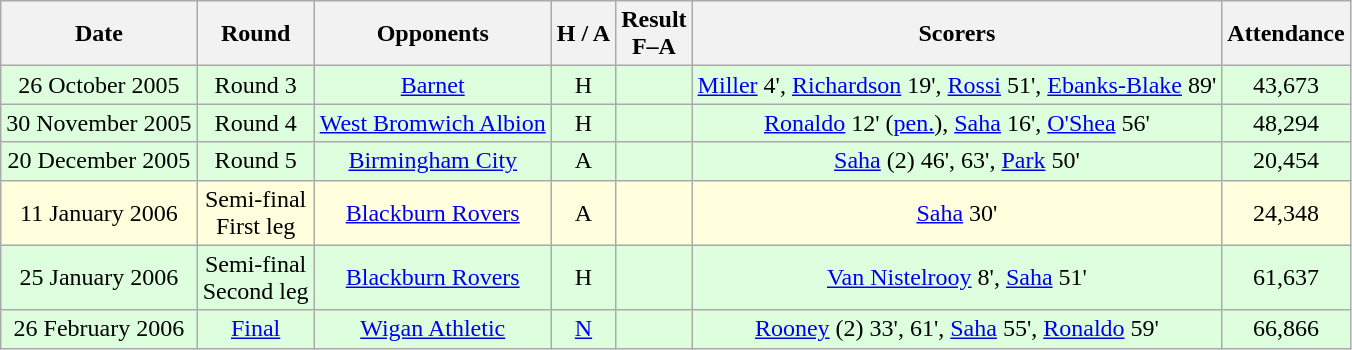<table class="wikitable" style="text-align:center">
<tr>
<th>Date</th>
<th>Round</th>
<th>Opponents</th>
<th>H / A</th>
<th>Result<br>F–A</th>
<th>Scorers</th>
<th>Attendance</th>
</tr>
<tr bgcolor="#ddffdd">
<td>26 October 2005</td>
<td>Round 3</td>
<td><a href='#'>Barnet</a></td>
<td>H</td>
<td></td>
<td><a href='#'>Miller</a> 4', <a href='#'>Richardson</a> 19', <a href='#'>Rossi</a> 51', <a href='#'>Ebanks-Blake</a> 89'</td>
<td>43,673</td>
</tr>
<tr bgcolor="#ddffdd">
<td>30 November 2005</td>
<td>Round 4</td>
<td><a href='#'>West Bromwich Albion</a></td>
<td>H</td>
<td></td>
<td><a href='#'>Ronaldo</a> 12' (<a href='#'>pen.</a>), <a href='#'>Saha</a> 16', <a href='#'>O'Shea</a> 56'</td>
<td>48,294</td>
</tr>
<tr bgcolor="#ddffdd">
<td>20 December 2005</td>
<td>Round 5</td>
<td><a href='#'>Birmingham City</a></td>
<td>A</td>
<td></td>
<td><a href='#'>Saha</a> (2) 46', 63', <a href='#'>Park</a> 50'</td>
<td>20,454</td>
</tr>
<tr bgcolor="#ffffdd">
<td>11 January 2006</td>
<td>Semi-final<br>First leg</td>
<td><a href='#'>Blackburn Rovers</a></td>
<td>A</td>
<td></td>
<td><a href='#'>Saha</a> 30'</td>
<td>24,348</td>
</tr>
<tr bgcolor="#ddffdd">
<td>25 January 2006</td>
<td>Semi-final<br>Second leg</td>
<td><a href='#'>Blackburn Rovers</a></td>
<td>H</td>
<td></td>
<td><a href='#'>Van Nistelrooy</a> 8', <a href='#'>Saha</a> 51'</td>
<td>61,637</td>
</tr>
<tr bgcolor="#ddffdd">
<td>26 February 2006</td>
<td><a href='#'>Final</a></td>
<td><a href='#'>Wigan Athletic</a></td>
<td><a href='#'>N</a></td>
<td></td>
<td><a href='#'>Rooney</a> (2) 33', 61', <a href='#'>Saha</a> 55', <a href='#'>Ronaldo</a> 59'</td>
<td>66,866</td>
</tr>
</table>
